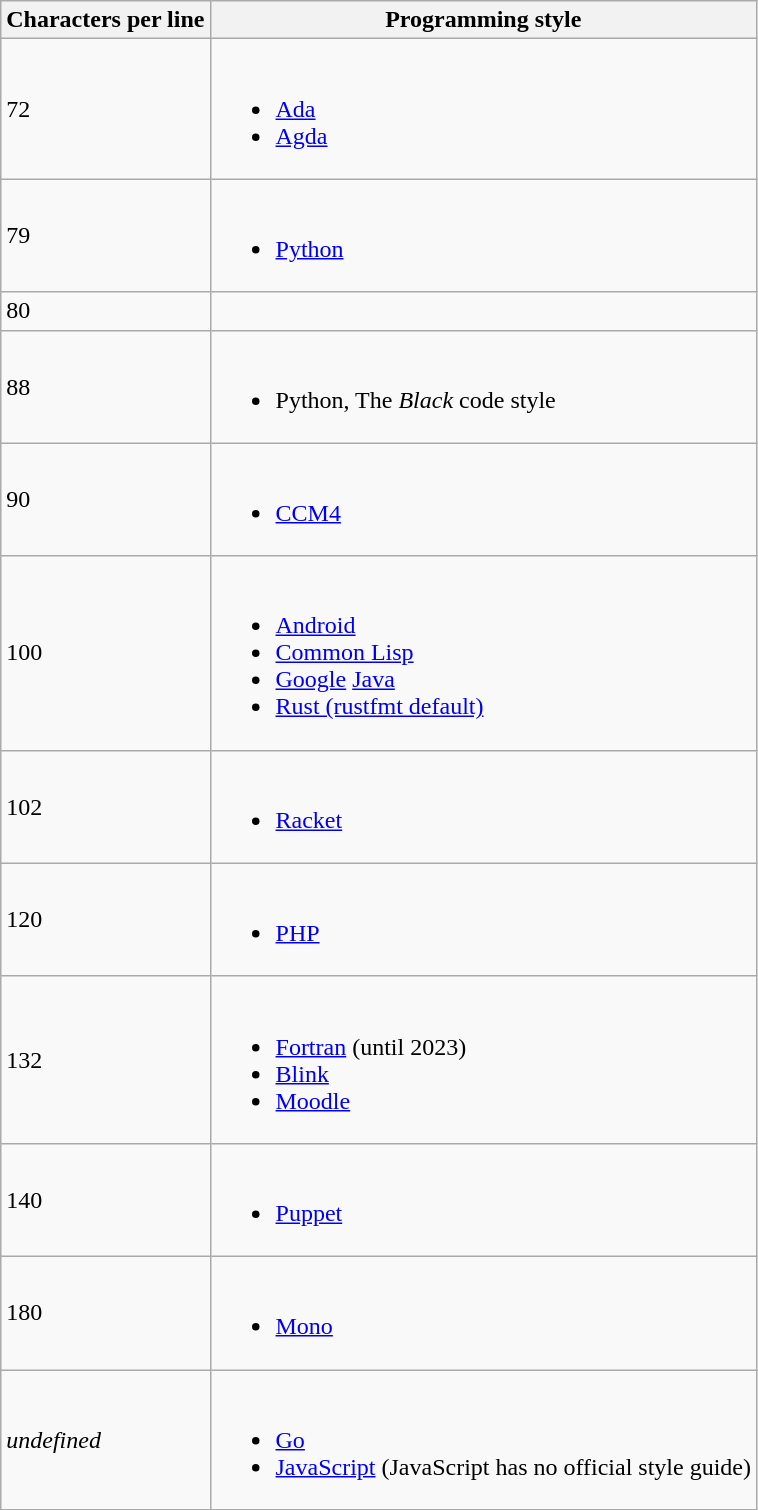<table class="wikitable">
<tr>
<th>Characters per line</th>
<th>Programming style</th>
</tr>
<tr>
<td>72</td>
<td><br><ul><li><a href='#'>Ada</a></li><li><a href='#'>Agda</a></li></ul></td>
</tr>
<tr>
<td>79</td>
<td><br><ul><li><a href='#'>Python</a></li></ul></td>
</tr>
<tr>
<td>80</td>
<td><br></td>
</tr>
<tr>
<td>88</td>
<td><br><ul><li>Python, The <em>Black</em> code style</li></ul></td>
</tr>
<tr>
<td>90</td>
<td><br><ul><li><a href='#'>CCM4</a></li></ul></td>
</tr>
<tr>
<td>100</td>
<td><br><ul><li><a href='#'>Android</a></li><li><a href='#'>Common Lisp</a></li><li><a href='#'>Google</a> <a href='#'>Java</a></li><li><a href='#'>Rust (rustfmt default)</a></li></ul></td>
</tr>
<tr>
<td>102</td>
<td><br><ul><li><a href='#'>Racket</a></li></ul></td>
</tr>
<tr>
<td>120</td>
<td><br><ul><li><a href='#'>PHP</a></li></ul></td>
</tr>
<tr>
<td>132</td>
<td><br><ul><li><a href='#'>Fortran</a> (until 2023)</li><li><a href='#'>Blink</a></li><li><a href='#'>Moodle</a></li></ul></td>
</tr>
<tr>
<td>140</td>
<td><br><ul><li><a href='#'>Puppet</a></li></ul></td>
</tr>
<tr>
<td>180</td>
<td><br><ul><li><a href='#'>Mono</a></li></ul></td>
</tr>
<tr>
<td><em>undefined</em></td>
<td><br><ul><li><a href='#'>Go</a></li><li><a href='#'>JavaScript</a> (JavaScript has no official style guide)</li></ul></td>
</tr>
</table>
